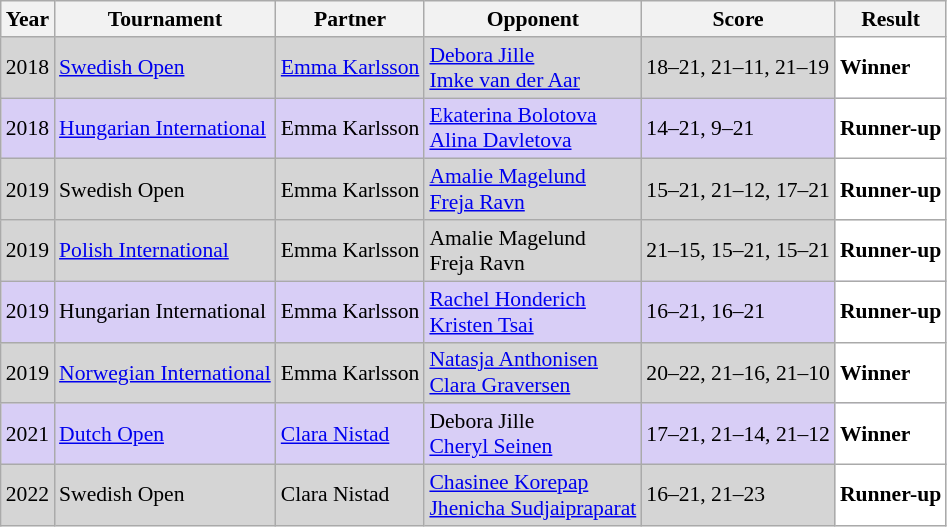<table class="sortable wikitable" style="font-size: 90%;">
<tr>
<th>Year</th>
<th>Tournament</th>
<th>Partner</th>
<th>Opponent</th>
<th>Score</th>
<th>Result</th>
</tr>
<tr style="background:#D5D5D5">
<td align="center">2018</td>
<td align="left"><a href='#'>Swedish Open</a></td>
<td align="left"> <a href='#'>Emma Karlsson</a></td>
<td align="left"> <a href='#'>Debora Jille</a><br> <a href='#'>Imke van der Aar</a></td>
<td align="left">18–21, 21–11, 21–19</td>
<td style="text-align:left; background:white"> <strong>Winner</strong></td>
</tr>
<tr style="background:#D8CEF6">
<td align="center">2018</td>
<td align="left"><a href='#'>Hungarian International</a></td>
<td align="left"> Emma Karlsson</td>
<td align="left"> <a href='#'>Ekaterina Bolotova</a><br> <a href='#'>Alina Davletova</a></td>
<td align="left">14–21, 9–21</td>
<td style="text-align:left; background:white"> <strong>Runner-up</strong></td>
</tr>
<tr style="background:#D5D5D5">
<td align="center">2019</td>
<td align="left">Swedish Open</td>
<td align="left"> Emma Karlsson</td>
<td align="left"> <a href='#'>Amalie Magelund</a><br> <a href='#'>Freja Ravn</a></td>
<td align="left">15–21, 21–12, 17–21</td>
<td style="text-align:left; background:white"> <strong>Runner-up</strong></td>
</tr>
<tr style="background:#D5D5D5">
<td align="center">2019</td>
<td align="left"><a href='#'>Polish International</a></td>
<td align="left"> Emma Karlsson</td>
<td align="left"> Amalie Magelund<br> Freja Ravn</td>
<td align="left">21–15, 15–21, 15–21</td>
<td style="text-align:left; background:white"> <strong>Runner-up</strong></td>
</tr>
<tr style="background:#D8CEF6">
<td align="center">2019</td>
<td align="left">Hungarian International</td>
<td align="left"> Emma Karlsson</td>
<td align="left"> <a href='#'>Rachel Honderich</a><br> <a href='#'>Kristen Tsai</a></td>
<td align="left">16–21, 16–21</td>
<td style="text-align:left; background:white"> <strong>Runner-up</strong></td>
</tr>
<tr style="background:#D5D5D5">
<td align="center">2019</td>
<td align="left"><a href='#'>Norwegian International</a></td>
<td align="left"> Emma Karlsson</td>
<td align="left"> <a href='#'>Natasja Anthonisen</a><br> <a href='#'>Clara Graversen</a></td>
<td align="left">20–22, 21–16, 21–10</td>
<td style="text-align:left; background:white"> <strong>Winner</strong></td>
</tr>
<tr style="background:#D8CEF6">
<td align="center">2021</td>
<td align="left"><a href='#'>Dutch Open</a></td>
<td align="left"> <a href='#'>Clara Nistad</a></td>
<td align="left"> Debora Jille<br> <a href='#'>Cheryl Seinen</a></td>
<td align="left">17–21, 21–14, 21–12</td>
<td style="text-align:left; background:white"> <strong>Winner</strong></td>
</tr>
<tr style="background:#D5D5D5">
<td align="center">2022</td>
<td align="left">Swedish Open</td>
<td align="left"> Clara Nistad</td>
<td align="left"> <a href='#'>Chasinee Korepap</a><br> <a href='#'>Jhenicha Sudjaipraparat</a></td>
<td align="left">16–21, 21–23</td>
<td style="text-align:left; background:white"> <strong>Runner-up</strong></td>
</tr>
</table>
